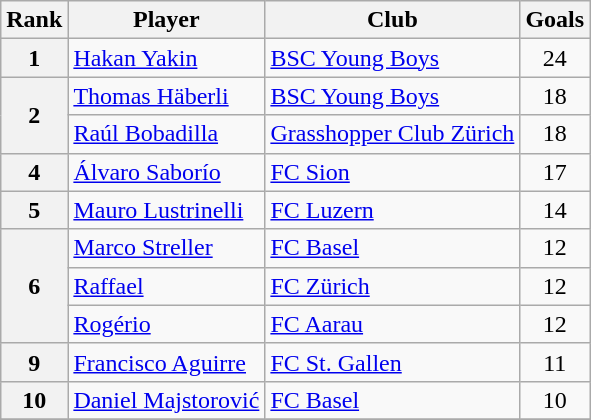<table class="wikitable" style="text-align:center">
<tr>
<th>Rank</th>
<th>Player</th>
<th>Club</th>
<th>Goals</th>
</tr>
<tr>
<th>1</th>
<td align="left"> <a href='#'>Hakan Yakin</a></td>
<td align="left"><a href='#'>BSC Young Boys</a></td>
<td>24</td>
</tr>
<tr>
<th rowspan="2">2</th>
<td align="left"> <a href='#'>Thomas Häberli</a></td>
<td align="left"><a href='#'>BSC Young Boys</a></td>
<td>18</td>
</tr>
<tr>
<td align="left"> <a href='#'>Raúl Bobadilla</a></td>
<td align="left"><a href='#'>Grasshopper Club Zürich</a></td>
<td>18</td>
</tr>
<tr>
<th>4</th>
<td align="left"> <a href='#'>Álvaro Saborío</a></td>
<td align="left"><a href='#'>FC Sion</a></td>
<td>17</td>
</tr>
<tr>
<th>5</th>
<td align="left"> <a href='#'>Mauro Lustrinelli</a></td>
<td align="left"><a href='#'>FC Luzern</a></td>
<td>14</td>
</tr>
<tr>
<th rowspan="3">6</th>
<td align="left"> <a href='#'>Marco Streller</a></td>
<td align="left"><a href='#'>FC Basel</a></td>
<td>12</td>
</tr>
<tr>
<td align="left"> <a href='#'>Raffael</a></td>
<td align="left"><a href='#'>FC Zürich</a></td>
<td>12</td>
</tr>
<tr>
<td align="left"> <a href='#'>Rogério</a></td>
<td align="left"><a href='#'>FC Aarau</a></td>
<td>12</td>
</tr>
<tr>
<th>9</th>
<td align="left"> <a href='#'>Francisco Aguirre</a></td>
<td align="left"><a href='#'>FC St. Gallen</a></td>
<td>11</td>
</tr>
<tr>
<th>10</th>
<td align="left"> <a href='#'>Daniel Majstorović</a></td>
<td align="left"><a href='#'>FC Basel</a></td>
<td>10</td>
</tr>
<tr>
</tr>
</table>
